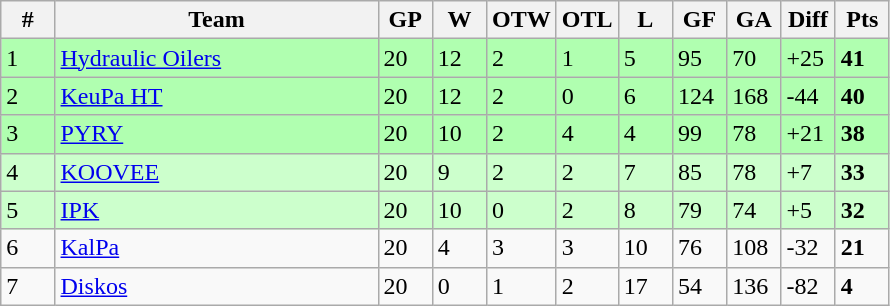<table class="wikitable">
<tr>
<th style="min-width:1.8em;">#</th>
<th style="min-width: 13em;">Team</th>
<th style="min-width: 1.8em;">GP</th>
<th style="min-width: 1.8em;">W</th>
<th style="min-width: 1.8em;">OTW</th>
<th style="min-width: 1.8em;">OTL</th>
<th style="min-width: 1.8em;">L</th>
<th style="min-width: 1.8em;">GF</th>
<th style="min-width: 1.8em;">GA</th>
<th style="min-width: 1.8em;">Diff</th>
<th style="min-width: 1.8em;">Pts</th>
</tr>
<tr style="background:#B0FFB0;">
<td>1</td>
<td style="text-align:left;"><a href='#'>Hydraulic Oilers</a></td>
<td>20</td>
<td>12</td>
<td>2</td>
<td>1</td>
<td>5</td>
<td>95</td>
<td>70</td>
<td>+25</td>
<td style="font-weight:bold;">41</td>
</tr>
<tr style="background:#B0FFB0;">
<td>2</td>
<td style="text-align:left;"><a href='#'>KeuPa HT</a></td>
<td>20</td>
<td>12</td>
<td>2</td>
<td>0</td>
<td>6</td>
<td>124</td>
<td>168</td>
<td>-44</td>
<td style="font-weight:bold;">40</td>
</tr>
<tr style="background:#B0FFB0;">
<td>3</td>
<td style="text-align:left;"><a href='#'>PYRY</a></td>
<td>20</td>
<td>10</td>
<td>2</td>
<td>4</td>
<td>4</td>
<td>99</td>
<td>78</td>
<td>+21</td>
<td style="font-weight:bold;">38</td>
</tr>
<tr style="background:#CCFFCC;">
<td>4</td>
<td style="text-align:left;"><a href='#'>KOOVEE</a></td>
<td>20</td>
<td>9</td>
<td>2</td>
<td>2</td>
<td>7</td>
<td>85</td>
<td>78</td>
<td>+7</td>
<td style="font-weight:bold;">33</td>
</tr>
<tr style="background:#CCFFCC;">
<td>5</td>
<td style="text-align:left;"><a href='#'>IPK</a></td>
<td>20</td>
<td>10</td>
<td>0</td>
<td>2</td>
<td>8</td>
<td>79</td>
<td>74</td>
<td>+5</td>
<td style="font-weight:bold;">32</td>
</tr>
<tr style="">
<td>6</td>
<td style="text-align:left;"><a href='#'>KalPa</a></td>
<td>20</td>
<td>4</td>
<td>3</td>
<td>3</td>
<td>10</td>
<td>76</td>
<td>108</td>
<td>-32</td>
<td style="font-weight:bold;">21</td>
</tr>
<tr style="">
<td>7</td>
<td style="text-align:left;"><a href='#'>Diskos</a></td>
<td>20</td>
<td>0</td>
<td>1</td>
<td>2</td>
<td>17</td>
<td>54</td>
<td>136</td>
<td>-82</td>
<td style="font-weight:bold;">4</td>
</tr>
</table>
